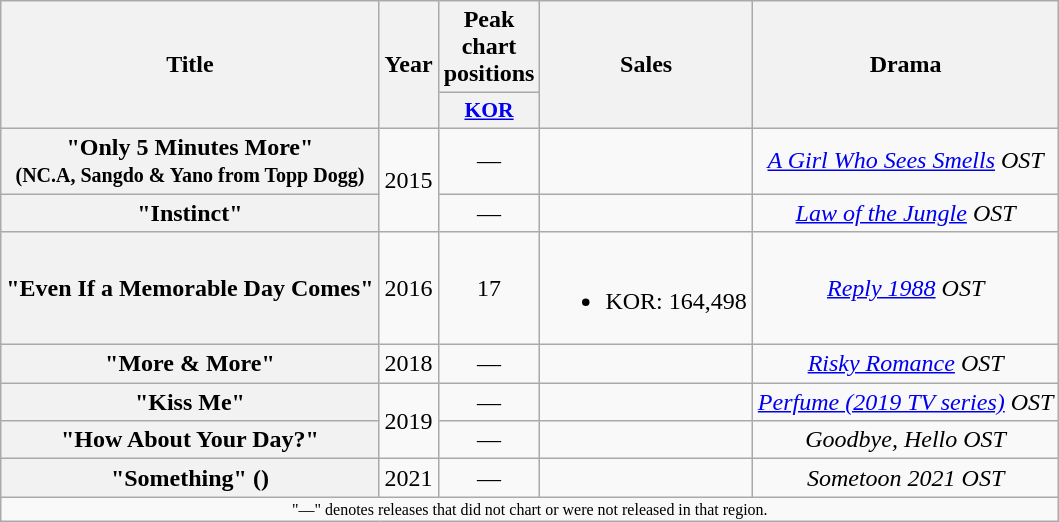<table class="wikitable plainrowheaders" style="text-align:center;">
<tr>
<th scope="col" rowspan="2">Title</th>
<th scope="col" rowspan="2">Year</th>
<th scope="col">Peak chart positions</th>
<th scope="col" rowspan="2">Sales</th>
<th scope="col" rowspan="2">Drama</th>
</tr>
<tr>
<th scope="col" style="width:3em;font-size:90%;"><a href='#'>KOR</a><br></th>
</tr>
<tr>
<th scope="row">"Only 5 Minutes More"<br><small>(NC.A, Sangdo & Yano from Topp Dogg)</small></th>
<td rowspan="2">2015</td>
<td>—</td>
<td></td>
<td><em><a href='#'>A Girl Who Sees Smells</a> OST</em></td>
</tr>
<tr>
<th scope="row">"Instinct"</th>
<td>—</td>
<td></td>
<td><em><a href='#'>Law of the Jungle</a> OST</em></td>
</tr>
<tr>
<th scope="row">"Even If a Memorable Day Comes"<br></th>
<td>2016</td>
<td>17</td>
<td><br><ul><li>KOR: 164,498</li></ul></td>
<td><em><a href='#'>Reply 1988</a> OST</em></td>
</tr>
<tr>
<th scope="row">"More & More"<br></th>
<td>2018</td>
<td>—</td>
<td></td>
<td><em><a href='#'>Risky Romance</a> OST</em></td>
</tr>
<tr>
<th scope="row">"Kiss Me"<br></th>
<td rowspan="2">2019</td>
<td>—</td>
<td></td>
<td><em><a href='#'>Perfume (2019 TV series)</a> OST</em></td>
</tr>
<tr>
<th scope="row">"How About Your Day?"<br></th>
<td>—</td>
<td></td>
<td><em>Goodbye, Hello OST</em></td>
</tr>
<tr>
<th scope="row">"Something" ()<br></th>
<td>2021</td>
<td>—</td>
<td></td>
<td><em>Sometoon 2021 OST</em></td>
</tr>
<tr>
<td colspan="5" style="font-size:8pt;">"—" denotes releases that did not chart or were not released in that region.</td>
</tr>
</table>
